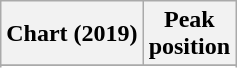<table class="wikitable plainrowheaders">
<tr>
<th scope="col">Chart (2019)</th>
<th scope="col">Peak<br>position</th>
</tr>
<tr>
</tr>
<tr>
</tr>
<tr>
</tr>
</table>
